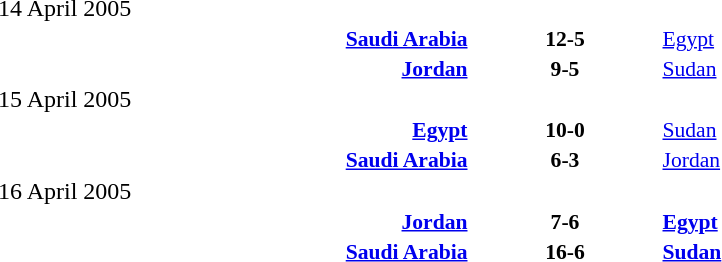<table width=100% cellspacing=1>
<tr>
<th width=25%></th>
<th width=10%></th>
<th></th>
</tr>
<tr>
<td>14 April 2005</td>
</tr>
<tr style=font-size:90%>
<td align=right><strong><a href='#'>Saudi Arabia</a> </strong></td>
<td align=center><strong>12-5</strong></td>
<td> <a href='#'>Egypt</a></td>
</tr>
<tr style=font-size:90%>
<td align=right><strong><a href='#'>Jordan</a> </strong></td>
<td align=center><strong>9-5</strong></td>
<td> <a href='#'>Sudan</a></td>
</tr>
<tr>
<td>15 April 2005</td>
</tr>
<tr style=font-size:90%>
<td align=right><strong><a href='#'>Egypt</a> </strong></td>
<td align=center><strong>10-0</strong></td>
<td> <a href='#'>Sudan</a></td>
</tr>
<tr style=font-size:90%>
<td align=right><strong><a href='#'>Saudi Arabia</a> </strong></td>
<td align=center><strong>6-3</strong></td>
<td> <a href='#'>Jordan</a></td>
</tr>
<tr>
<td>16 April 2005</td>
</tr>
<tr style=font-size:90%>
<td align=right><strong><a href='#'>Jordan</a> </strong></td>
<td align=center><strong>7-6</strong></td>
<td><strong> <a href='#'>Egypt</a></strong></td>
</tr>
<tr style=font-size:90%>
<td align=right><strong><a href='#'>Saudi Arabia</a> </strong></td>
<td align=center><strong>16-6</strong></td>
<td><strong> <a href='#'>Sudan</a></strong></td>
</tr>
</table>
